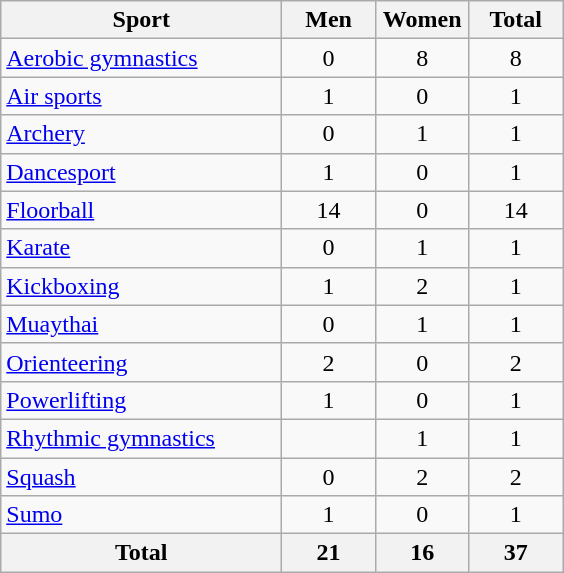<table class="wikitable sortable" style="text-align:center;">
<tr>
<th width=180>Sport</th>
<th width=55>Men</th>
<th width=55>Women</th>
<th width=55>Total</th>
</tr>
<tr>
<td align=left><a href='#'>Aerobic gymnastics</a></td>
<td>0</td>
<td>8</td>
<td>8</td>
</tr>
<tr>
<td align=left><a href='#'>Air sports</a></td>
<td>1</td>
<td>0</td>
<td>1</td>
</tr>
<tr>
<td align=left><a href='#'>Archery</a></td>
<td>0</td>
<td>1</td>
<td>1</td>
</tr>
<tr>
<td align=left><a href='#'>Dancesport</a></td>
<td>1</td>
<td>0</td>
<td>1</td>
</tr>
<tr>
<td align=left><a href='#'>Floorball</a></td>
<td>14</td>
<td>0</td>
<td>14</td>
</tr>
<tr>
<td align=left><a href='#'>Karate</a></td>
<td>0</td>
<td>1</td>
<td>1</td>
</tr>
<tr>
<td align=left><a href='#'>Kickboxing</a></td>
<td>1</td>
<td>2</td>
<td>1</td>
</tr>
<tr>
<td align=left><a href='#'>Muaythai</a></td>
<td>0</td>
<td>1</td>
<td>1</td>
</tr>
<tr>
<td align=left><a href='#'>Orienteering</a></td>
<td>2</td>
<td>0</td>
<td>2</td>
</tr>
<tr>
<td align=left><a href='#'>Powerlifting</a></td>
<td>1</td>
<td>0</td>
<td>1</td>
</tr>
<tr>
<td align=left><a href='#'>Rhythmic gymnastics</a></td>
<td></td>
<td>1</td>
<td>1</td>
</tr>
<tr>
<td align=left><a href='#'>Squash</a></td>
<td>0</td>
<td>2</td>
<td>2</td>
</tr>
<tr>
<td align=left><a href='#'>Sumo</a></td>
<td>1</td>
<td>0</td>
<td>1</td>
</tr>
<tr>
<th>Total</th>
<th>21</th>
<th>16</th>
<th>37</th>
</tr>
</table>
